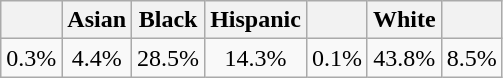<table class="wikitable" style=text-align:center>
<tr>
<th scope="col"></th>
<th scope="col"> Asian</th>
<th scope="col"> Black</th>
<th scope="col"> Hispanic</th>
<th scope="col"></th>
<th scope="col"> White</th>
<th scope="col"></th>
</tr>
<tr>
<td>0.3%</td>
<td>4.4%</td>
<td>28.5%</td>
<td>14.3%</td>
<td>0.1%</td>
<td>43.8%</td>
<td>8.5%</td>
</tr>
</table>
